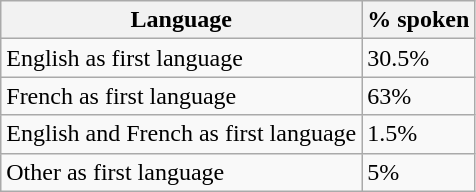<table class="wikitable">
<tr>
<th>Language</th>
<th>% spoken</th>
</tr>
<tr>
<td>English as first language</td>
<td>30.5%</td>
</tr>
<tr>
<td>French as first language</td>
<td>63%</td>
</tr>
<tr>
<td>English and French as first language</td>
<td>1.5%</td>
</tr>
<tr>
<td>Other as first language</td>
<td>5%</td>
</tr>
</table>
